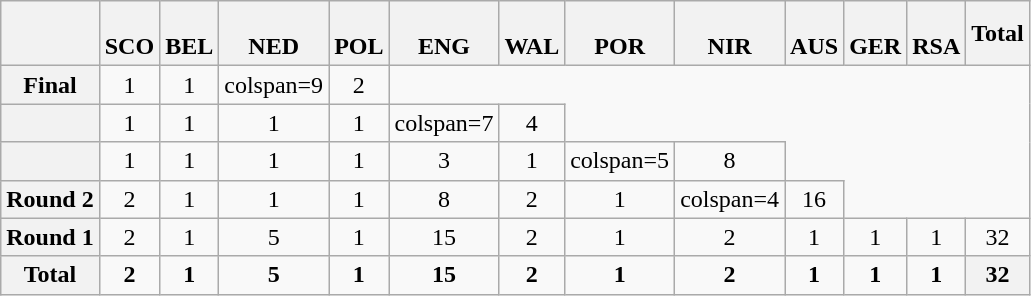<table class="wikitable">
<tr>
<th></th>
<th><br>SCO</th>
<th><br>BEL</th>
<th><br>NED</th>
<th><br>POL</th>
<th><br>ENG</th>
<th><br>WAL</th>
<th><br>POR</th>
<th><br>NIR</th>
<th><br>AUS</th>
<th><br>GER</th>
<th><br>RSA</th>
<th>Total</th>
</tr>
<tr align="center">
<th>Final</th>
<td>1</td>
<td>1</td>
<td>colspan=9 </td>
<td>2</td>
</tr>
<tr align="center">
<th></th>
<td>1</td>
<td>1</td>
<td>1</td>
<td>1</td>
<td>colspan=7 </td>
<td>4</td>
</tr>
<tr align="center">
<th></th>
<td>1</td>
<td>1</td>
<td>1</td>
<td>1</td>
<td>3</td>
<td>1</td>
<td>colspan=5 </td>
<td>8</td>
</tr>
<tr align="center">
<th>Round 2</th>
<td>2</td>
<td>1</td>
<td>1</td>
<td>1</td>
<td>8</td>
<td>2</td>
<td>1</td>
<td>colspan=4 </td>
<td>16</td>
</tr>
<tr align="center">
<th>Round 1</th>
<td>2</td>
<td>1</td>
<td>5</td>
<td>1</td>
<td>15</td>
<td>2</td>
<td>1</td>
<td>2</td>
<td>1</td>
<td>1</td>
<td>1</td>
<td>32</td>
</tr>
<tr align="center">
<th>Total</th>
<td><strong>2</strong></td>
<td><strong>1</strong></td>
<td><strong>5</strong></td>
<td><strong>1</strong></td>
<td><strong>15</strong></td>
<td><strong>2</strong></td>
<td><strong>1</strong></td>
<td><strong>2</strong></td>
<td><strong>1</strong></td>
<td><strong>1</strong></td>
<td><strong>1</strong></td>
<th>32</th>
</tr>
</table>
